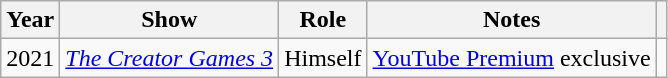<table class="wikitable sortable" style="text-align:center;">
<tr>
<th>Year</th>
<th>Show</th>
<th>Role</th>
<th class="unsortable">Notes</th>
<th class="unsortable"></th>
</tr>
<tr>
<td>2021</td>
<td><a href='#'><em>The Creator Games 3</em></a></td>
<td>Himself</td>
<td><a href='#'>YouTube Premium</a> exclusive</td>
<td></td>
</tr>
</table>
